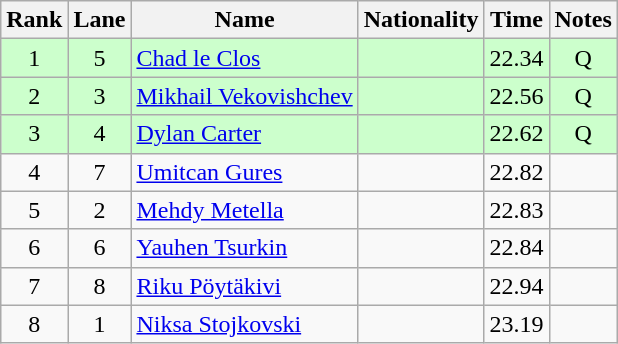<table class="wikitable sortable" style="text-align:center">
<tr>
<th>Rank</th>
<th>Lane</th>
<th>Name</th>
<th>Nationality</th>
<th>Time</th>
<th>Notes</th>
</tr>
<tr bgcolor=ccffcc>
<td>1</td>
<td>5</td>
<td align=left><a href='#'>Chad le Clos</a></td>
<td align=left></td>
<td>22.34</td>
<td>Q</td>
</tr>
<tr bgcolor=ccffcc>
<td>2</td>
<td>3</td>
<td align=left><a href='#'>Mikhail Vekovishchev</a></td>
<td align=left></td>
<td>22.56</td>
<td>Q</td>
</tr>
<tr bgcolor=ccffcc>
<td>3</td>
<td>4</td>
<td align=left><a href='#'>Dylan Carter</a></td>
<td align=left></td>
<td>22.62</td>
<td>Q</td>
</tr>
<tr>
<td>4</td>
<td>7</td>
<td align=left><a href='#'>Umitcan Gures</a></td>
<td align=left></td>
<td>22.82</td>
<td></td>
</tr>
<tr>
<td>5</td>
<td>2</td>
<td align=left><a href='#'>Mehdy Metella</a></td>
<td align=left></td>
<td>22.83</td>
<td></td>
</tr>
<tr>
<td>6</td>
<td>6</td>
<td align=left><a href='#'>Yauhen Tsurkin</a></td>
<td align=left></td>
<td>22.84</td>
<td></td>
</tr>
<tr>
<td>7</td>
<td>8</td>
<td align=left><a href='#'>Riku Pöytäkivi</a></td>
<td align=left></td>
<td>22.94</td>
<td></td>
</tr>
<tr>
<td>8</td>
<td>1</td>
<td align=left><a href='#'>Niksa Stojkovski</a></td>
<td align=left></td>
<td>23.19</td>
<td></td>
</tr>
</table>
